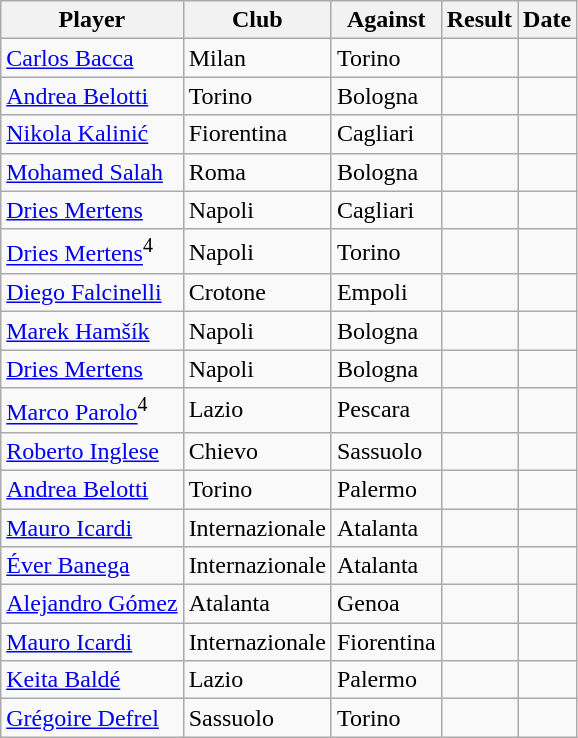<table class="wikitable sortable">
<tr>
<th>Player</th>
<th>Club</th>
<th>Against</th>
<th style="text-align:center;">Result</th>
<th>Date</th>
</tr>
<tr>
<td> <a href='#'>Carlos Bacca</a></td>
<td>Milan</td>
<td>Torino</td>
<td style="text-align:center;"> </td>
<td></td>
</tr>
<tr>
<td> <a href='#'>Andrea Belotti</a></td>
<td>Torino</td>
<td>Bologna</td>
<td style="text-align:center;"> </td>
<td></td>
</tr>
<tr>
<td> <a href='#'>Nikola Kalinić</a></td>
<td>Fiorentina</td>
<td>Cagliari</td>
<td style="text-align:center;"> </td>
<td></td>
</tr>
<tr>
<td> <a href='#'>Mohamed Salah</a></td>
<td>Roma</td>
<td>Bologna</td>
<td style="text-align:center;"> </td>
<td></td>
</tr>
<tr>
<td> <a href='#'>Dries Mertens</a></td>
<td>Napoli</td>
<td>Cagliari</td>
<td style="text-align:center;"> </td>
<td></td>
</tr>
<tr>
<td> <a href='#'>Dries Mertens</a><sup>4</sup></td>
<td>Napoli</td>
<td>Torino</td>
<td style="text-align:center;"> </td>
<td></td>
</tr>
<tr>
<td> <a href='#'>Diego Falcinelli</a></td>
<td>Crotone</td>
<td>Empoli</td>
<td style="text-align:center;"> </td>
<td></td>
</tr>
<tr>
<td> <a href='#'>Marek Hamšík</a></td>
<td>Napoli</td>
<td>Bologna</td>
<td style="text-align:center;"> </td>
<td></td>
</tr>
<tr>
<td> <a href='#'>Dries Mertens</a></td>
<td>Napoli</td>
<td>Bologna</td>
<td style="text-align:center;"> </td>
<td></td>
</tr>
<tr>
<td> <a href='#'>Marco Parolo</a><sup>4</sup></td>
<td>Lazio</td>
<td>Pescara</td>
<td style="text-align:center;"> </td>
<td></td>
</tr>
<tr>
<td> <a href='#'>Roberto Inglese</a></td>
<td>Chievo</td>
<td>Sassuolo</td>
<td style="text-align:center;"> </td>
<td></td>
</tr>
<tr>
<td> <a href='#'>Andrea Belotti</a></td>
<td>Torino</td>
<td>Palermo</td>
<td style="text-align:center;"> </td>
<td></td>
</tr>
<tr>
<td> <a href='#'>Mauro Icardi</a></td>
<td>Internazionale</td>
<td>Atalanta</td>
<td style="text-align:center;"> </td>
<td></td>
</tr>
<tr>
<td> <a href='#'>Éver Banega</a></td>
<td>Internazionale</td>
<td>Atalanta</td>
<td style="text-align:center;"> </td>
<td></td>
</tr>
<tr>
<td> <a href='#'>Alejandro Gómez</a></td>
<td>Atalanta</td>
<td>Genoa</td>
<td style="text-align:center;"> </td>
<td></td>
</tr>
<tr>
<td> <a href='#'>Mauro Icardi</a></td>
<td>Internazionale</td>
<td>Fiorentina</td>
<td style="text-align:center;"> </td>
<td></td>
</tr>
<tr>
<td> <a href='#'>Keita Baldé</a></td>
<td>Lazio</td>
<td>Palermo</td>
<td style="text-align:center;"> </td>
<td></td>
</tr>
<tr>
<td> <a href='#'>Grégoire Defrel</a></td>
<td>Sassuolo</td>
<td>Torino</td>
<td style="text-align:center;"> </td>
<td></td>
</tr>
</table>
